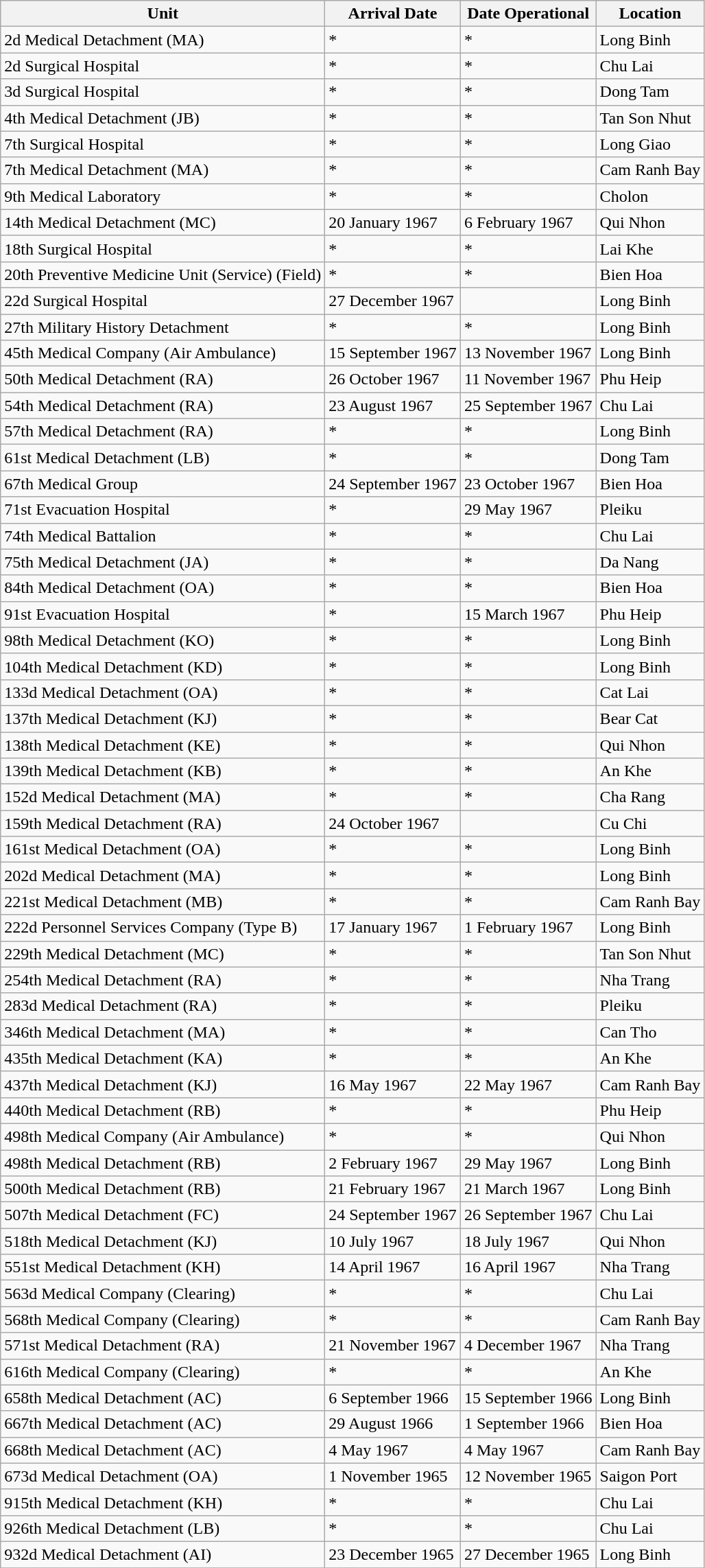<table class="wikitable">
<tr>
<th>Unit</th>
<th>Arrival Date</th>
<th>Date Operational</th>
<th>Location</th>
</tr>
<tr>
<td>2d Medical Detachment (MA)</td>
<td>*</td>
<td>*</td>
<td>Long Binh</td>
</tr>
<tr>
<td>2d Surgical Hospital</td>
<td>*</td>
<td>*</td>
<td>Chu Lai</td>
</tr>
<tr>
<td>3d Surgical Hospital</td>
<td>*</td>
<td>*</td>
<td>Dong Tam</td>
</tr>
<tr>
<td>4th Medical Detachment (JB)</td>
<td>*</td>
<td>*</td>
<td>Tan Son Nhut</td>
</tr>
<tr>
<td>7th Surgical Hospital</td>
<td>*</td>
<td>*</td>
<td>Long Giao</td>
</tr>
<tr>
<td>7th Medical Detachment (MA)</td>
<td>*</td>
<td>*</td>
<td>Cam Ranh Bay</td>
</tr>
<tr>
<td>9th Medical Laboratory</td>
<td>*</td>
<td>*</td>
<td>Cholon</td>
</tr>
<tr>
<td>14th Medical Detachment (MC)</td>
<td>20 January 1967</td>
<td>6 February 1967</td>
<td>Qui Nhon</td>
</tr>
<tr>
<td>18th Surgical Hospital</td>
<td>*</td>
<td>*</td>
<td>Lai Khe</td>
</tr>
<tr>
<td>20th Preventive Medicine Unit (Service) (Field)</td>
<td>*</td>
<td>*</td>
<td>Bien Hoa</td>
</tr>
<tr>
<td>22d Surgical Hospital</td>
<td>27 December 1967</td>
<td></td>
<td>Long Binh</td>
</tr>
<tr>
<td>27th Military History Detachment</td>
<td>*</td>
<td>*</td>
<td>Long Binh</td>
</tr>
<tr>
<td>45th Medical Company (Air Ambulance)</td>
<td>15 September 1967</td>
<td>13 November 1967</td>
<td>Long Binh</td>
</tr>
<tr>
<td>50th Medical Detachment (RA)</td>
<td>26 October 1967</td>
<td>11 November 1967</td>
<td>Phu Heip</td>
</tr>
<tr>
<td>54th Medical Detachment (RA)</td>
<td>23 August 1967</td>
<td>25 September 1967</td>
<td>Chu Lai</td>
</tr>
<tr>
<td>57th Medical Detachment (RA)</td>
<td>*</td>
<td>*</td>
<td>Long Binh</td>
</tr>
<tr>
<td>61st Medical Detachment (LB)</td>
<td>*</td>
<td>*</td>
<td>Dong Tam</td>
</tr>
<tr>
<td>67th Medical Group</td>
<td>24 September 1967</td>
<td>23 October 1967</td>
<td>Bien Hoa</td>
</tr>
<tr>
<td>71st Evacuation Hospital</td>
<td>*</td>
<td>29 May 1967</td>
<td>Pleiku</td>
</tr>
<tr>
<td>74th Medical Battalion</td>
<td>*</td>
<td>*</td>
<td>Chu Lai</td>
</tr>
<tr>
<td>75th Medical Detachment (JA)</td>
<td>*</td>
<td>*</td>
<td>Da Nang</td>
</tr>
<tr>
<td>84th Medical Detachment (OA)</td>
<td>*</td>
<td>*</td>
<td>Bien Hoa</td>
</tr>
<tr>
<td>91st Evacuation Hospital</td>
<td>*</td>
<td>15 March 1967</td>
<td>Phu Heip</td>
</tr>
<tr>
<td>98th Medical Detachment (KO)</td>
<td>*</td>
<td>*</td>
<td>Long Binh</td>
</tr>
<tr>
<td>104th Medical Detachment (KD)</td>
<td>*</td>
<td>*</td>
<td>Long Binh</td>
</tr>
<tr>
<td>133d Medical Detachment (OA)</td>
<td>*</td>
<td>*</td>
<td>Cat Lai</td>
</tr>
<tr>
<td>137th Medical Detachment (KJ)</td>
<td>*</td>
<td>*</td>
<td>Bear Cat</td>
</tr>
<tr>
<td>138th Medical Detachment (KE)</td>
<td>*</td>
<td>*</td>
<td>Qui Nhon</td>
</tr>
<tr>
<td>139th Medical Detachment (KB)</td>
<td>*</td>
<td>*</td>
<td>An Khe</td>
</tr>
<tr>
<td>152d Medical Detachment (MA)</td>
<td>*</td>
<td>*</td>
<td>Cha Rang</td>
</tr>
<tr>
<td>159th Medical Detachment (RA)</td>
<td>24 October 1967</td>
<td></td>
<td>Cu Chi</td>
</tr>
<tr>
<td>161st Medical Detachment (OA)</td>
<td>*</td>
<td>*</td>
<td>Long Binh</td>
</tr>
<tr>
<td>202d Medical Detachment (MA)</td>
<td>*</td>
<td>*</td>
<td>Long Binh</td>
</tr>
<tr>
<td>221st Medical Detachment (MB)</td>
<td>*</td>
<td>*</td>
<td>Cam Ranh Bay</td>
</tr>
<tr>
<td>222d Personnel Services Company (Type B)</td>
<td>17 January 1967</td>
<td>1 February 1967</td>
<td>Long Binh</td>
</tr>
<tr>
<td>229th Medical Detachment (MC)</td>
<td>*</td>
<td>*</td>
<td>Tan Son Nhut</td>
</tr>
<tr>
<td>254th Medical Detachment (RA)</td>
<td>*</td>
<td>*</td>
<td>Nha Trang</td>
</tr>
<tr>
<td>283d Medical Detachment (RA)</td>
<td>*</td>
<td>*</td>
<td>Pleiku</td>
</tr>
<tr>
<td>346th Medical Detachment (MA)</td>
<td>*</td>
<td>*</td>
<td>Can Tho</td>
</tr>
<tr>
<td>435th Medical Detachment (KA)</td>
<td>*</td>
<td>*</td>
<td>An Khe</td>
</tr>
<tr>
<td>437th Medical Detachment (KJ)</td>
<td>16 May 1967</td>
<td>22 May 1967</td>
<td>Cam Ranh Bay</td>
</tr>
<tr>
<td>440th Medical Detachment (RB)</td>
<td>*</td>
<td>*</td>
<td>Phu Heip</td>
</tr>
<tr>
<td>498th Medical Company (Air Ambulance)</td>
<td>*</td>
<td>*</td>
<td>Qui Nhon</td>
</tr>
<tr>
<td>498th Medical Detachment (RB)</td>
<td>2 February 1967</td>
<td>29 May 1967</td>
<td>Long Binh</td>
</tr>
<tr>
<td>500th Medical Detachment (RB)</td>
<td>21 February 1967</td>
<td>21 March 1967</td>
<td>Long Binh</td>
</tr>
<tr>
<td>507th Medical Detachment (FC)</td>
<td>24 September 1967</td>
<td>26 September 1967</td>
<td>Chu Lai</td>
</tr>
<tr>
<td>518th Medical Detachment (KJ)</td>
<td>10 July 1967</td>
<td>18 July 1967</td>
<td>Qui Nhon</td>
</tr>
<tr>
<td>551st Medical Detachment (KH)</td>
<td>14 April 1967</td>
<td>16 April 1967</td>
<td>Nha Trang</td>
</tr>
<tr>
<td>563d Medical Company (Clearing)</td>
<td>*</td>
<td>*</td>
<td>Chu Lai</td>
</tr>
<tr>
<td>568th Medical Company (Clearing)</td>
<td>*</td>
<td>*</td>
<td>Cam Ranh Bay</td>
</tr>
<tr>
<td>571st Medical Detachment (RA)</td>
<td>21 November 1967</td>
<td>4 December 1967</td>
<td>Nha Trang</td>
</tr>
<tr>
<td>616th Medical Company (Clearing)</td>
<td>*</td>
<td>*</td>
<td>An Khe</td>
</tr>
<tr>
<td>658th Medical Detachment (AC)</td>
<td>6 September 1966</td>
<td>15 September 1966</td>
<td>Long Binh</td>
</tr>
<tr>
<td>667th Medical Detachment (AC)</td>
<td>29 August 1966</td>
<td>1 September 1966</td>
<td>Bien Hoa</td>
</tr>
<tr>
<td>668th Medical Detachment (AC)</td>
<td>4 May 1967</td>
<td>4 May 1967</td>
<td>Cam Ranh Bay</td>
</tr>
<tr>
<td>673d Medical Detachment (OA)</td>
<td>1 November 1965</td>
<td>12 November 1965</td>
<td>Saigon Port</td>
</tr>
<tr>
<td>915th Medical Detachment (KH)</td>
<td>*</td>
<td>*</td>
<td>Chu Lai</td>
</tr>
<tr>
<td>926th Medical Detachment (LB)</td>
<td>*</td>
<td>*</td>
<td>Chu Lai</td>
</tr>
<tr>
<td>932d Medical Detachment (AI)</td>
<td>23 December 1965</td>
<td>27 December 1965</td>
<td>Long Binh</td>
</tr>
<tr>
</tr>
</table>
